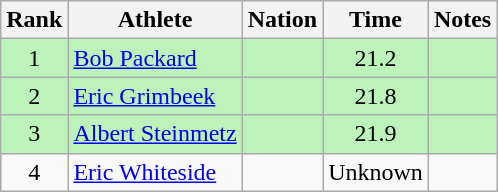<table class="wikitable sortable" style="text-align:center">
<tr>
<th>Rank</th>
<th>Athlete</th>
<th>Nation</th>
<th>Time</th>
<th>Notes</th>
</tr>
<tr bgcolor=bbf3bb>
<td>1</td>
<td align=left><a href='#'>Bob Packard</a></td>
<td align=left></td>
<td>21.2</td>
<td></td>
</tr>
<tr bgcolor=bbf3bb>
<td>2</td>
<td align=left><a href='#'>Eric Grimbeek</a></td>
<td align=left></td>
<td>21.8</td>
<td></td>
</tr>
<tr bgcolor=bbf3bb>
<td>3</td>
<td align=left><a href='#'>Albert Steinmetz</a></td>
<td align=left></td>
<td>21.9</td>
<td></td>
</tr>
<tr>
<td>4</td>
<td align=left><a href='#'>Eric Whiteside</a></td>
<td align=left></td>
<td data-sort-value=30.0>Unknown</td>
<td></td>
</tr>
</table>
